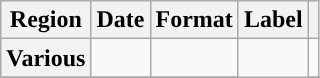<table class="wikitable plainrowheaders">
<tr>
<th scope="col">Region</th>
<th scope="col">Date</th>
<th scope="col">Format</th>
<th scope="col">Label</th>
<th scope="col"></th>
</tr>
<tr>
<th scope="row">Various</th>
<td></td>
<td></td>
<td rowspan="3"></td>
<td></td>
</tr>
<tr>
</tr>
</table>
